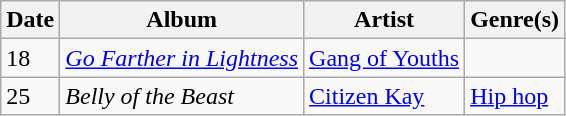<table class="wikitable">
<tr>
<th>Date</th>
<th>Album</th>
<th>Artist</th>
<th>Genre(s)</th>
</tr>
<tr>
<td>18</td>
<td><em><a href='#'>Go Farther in Lightness</a></em></td>
<td><a href='#'>Gang of Youths</a></td>
<td></td>
</tr>
<tr>
<td>25</td>
<td><em>Belly of the Beast</em></td>
<td><a href='#'>Citizen Kay</a></td>
<td><a href='#'>Hip hop</a></td>
</tr>
</table>
